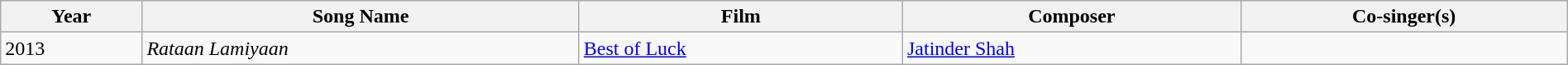<table class="wikitable sortable" width="100%">
<tr>
<th>Year</th>
<th>Song Name</th>
<th>Film</th>
<th>Composer</th>
<th>Co-singer(s)</th>
</tr>
<tr>
<td>2013</td>
<td><em>Rataan Lamiyaan</em></td>
<td><a href='#'>Best of Luck</a></td>
<td><a href='#'>Jatinder Shah</a></td>
<td></td>
</tr>
</table>
